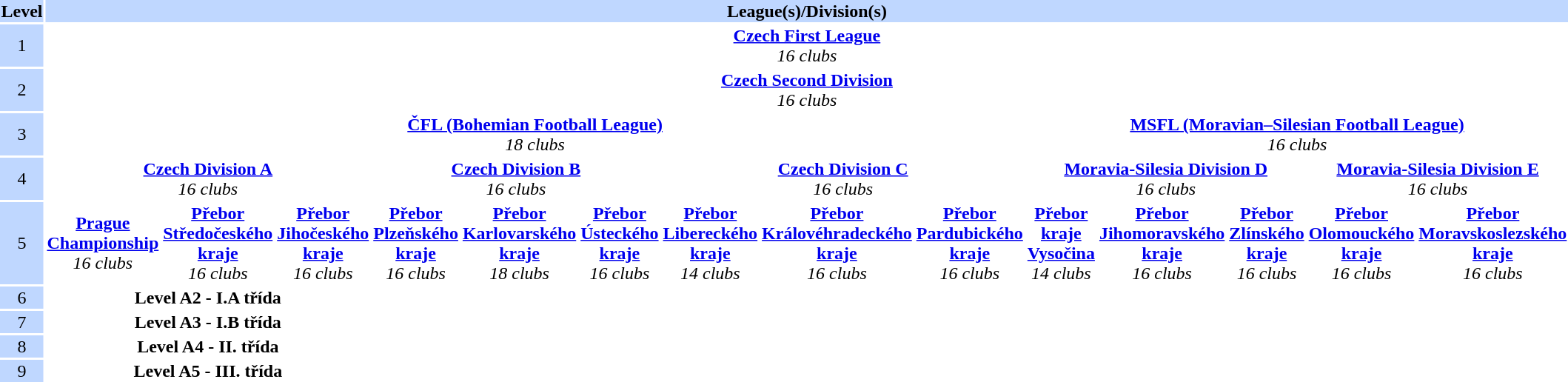<table class="toccolours" style="margin: 0 auto; width:100%;">
<tr style="text-align:center;">
<th style="background:#BFD7FF;">Level</th>
<th colspan="15" style="background:#BFD7FF;">League(s)/Division(s)</th>
</tr>
<tr style="text-align:center;">
<td style="background:#BFD7FF;">1</td>
<td colspan="15"><strong><a href='#'>Czech First League</a></strong><br><em>16 clubs</em></td>
</tr>
<tr style="text-align:center;">
<td style="background:#BFD7FF;">2</td>
<td colspan="15"><strong><a href='#'>Czech Second Division</a></strong><br><em>16 clubs</em></td>
</tr>
<tr style="text-align:center;">
<td style="background:#BFD7FF;">3</td>
<td colspan="9"><strong><a href='#'>ČFL (Bohemian Football League)</a></strong><br><em>18 clubs</em></td>
<td colspan="6"><strong><a href='#'>MSFL (Moravian–Silesian Football League)</a></strong><br><em>16 clubs</em></td>
</tr>
<tr style="text-align:center;">
<td style="background:#BFD7FF;">4</td>
<td colspan="3"><strong><a href='#'>Czech Division A</a></strong><br><em>16 clubs</em></td>
<td colspan="3"><strong><a href='#'>Czech Division B</a></strong><br><em>16 clubs</em></td>
<td colspan="3"><strong><a href='#'>Czech Division C</a></strong><br><em>16 clubs</em></td>
<td colspan="3"><strong><a href='#'>Moravia-Silesia Division D</a></strong><br><em>16 clubs</em></td>
<td colspan="3"><strong><a href='#'>Moravia-Silesia Division E</a></strong><br><em>16 clubs</em></td>
</tr>
<tr style="text-align:center;">
<td style="background:#BFD7FF;">5</td>
<td><strong><a href='#'>Prague Championship</a></strong><br><em>16 clubs</em></td>
<td><strong><a href='#'>Přebor Středočeského kraje</a></strong><br><em>16 clubs</em></td>
<td><strong><a href='#'>Přebor Jihočeského kraje</a></strong><br><em>16 clubs</em></td>
<td><strong><a href='#'>Přebor Plzeňského kraje</a></strong><br><em>16 clubs</em></td>
<td><strong><a href='#'>Přebor Karlovarského kraje</a></strong><br><em>18 clubs</em></td>
<td><strong><a href='#'>Přebor Ústeckého kraje</a></strong><br><em>16 clubs</em></td>
<td><strong><a href='#'>Přebor Libereckého kraje</a></strong><br><em>14 clubs</em></td>
<td><strong><a href='#'>Přebor Královéhradeckého kraje</a></strong><br><em>16 clubs</em></td>
<td><strong><a href='#'>Přebor Pardubického kraje</a></strong><br><em>16 clubs</em></td>
<td><strong><a href='#'>Přebor kraje Vysočina</a></strong><br><em>14 clubs</em></td>
<td><strong><a href='#'>Přebor Jihomoravského kraje</a></strong><br><em>16 clubs</em></td>
<td><strong><a href='#'>Přebor Zlínského kraje</a></strong><br><em>16 clubs</em></td>
<td><strong><a href='#'>Přebor Olomouckého kraje</a></strong><br><em>16 clubs</em></td>
<td><strong><a href='#'>Přebor Moravskoslezského kraje</a></strong><br><em>16 clubs</em></td>
</tr>
<tr style="text-align:center;">
<td style="background:#BFD7FF;">6</td>
<td colspan="3"><strong>Level A2 - I.A třída</strong></td>
</tr>
<tr style="text-align:center;">
<td style="background:#BFD7FF;">7</td>
<td colspan="3"><strong>Level A3 - I.B třída</strong></td>
</tr>
<tr style="text-align:center;">
<td style="background:#BFD7FF;">8</td>
<td colspan="3"><strong>Level A4 - II. třída</strong></td>
</tr>
<tr style="text-align:center;">
<td style="background:#BFD7FF;">9</td>
<td colspan="3"><strong>Level A5 - III. třída</strong></td>
</tr>
</table>
